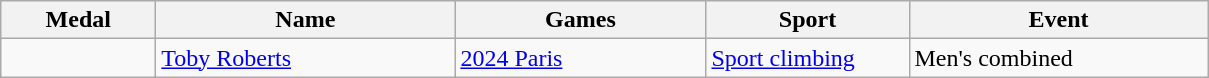<table class="wikitable sortable collapsible collapsed">
<tr>
<th style="width:6em">Medal</th>
<th style="width:12em">Name</th>
<th style="width:10em">Games</th>
<th style="width:8em">Sport</th>
<th style="width:12em">Event</th>
</tr>
<tr>
<td></td>
<td><a href='#'>Toby Roberts</a></td>
<td> <a href='#'>2024 Paris</a></td>
<td> <a href='#'>Sport climbing</a></td>
<td>Men's combined</td>
</tr>
</table>
